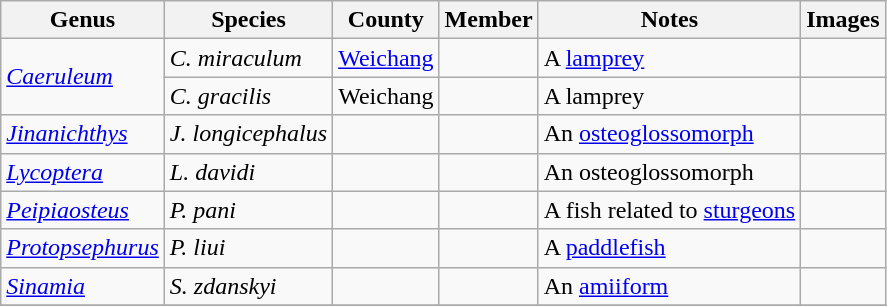<table class="wikitable" align="center">
<tr>
<th>Genus</th>
<th>Species</th>
<th>County</th>
<th>Member</th>
<th>Notes</th>
<th>Images</th>
</tr>
<tr>
<td rowspan="2"><em><a href='#'>Caeruleum</a></em></td>
<td><em>C. miraculum</em></td>
<td><a href='#'>Weichang</a></td>
<td></td>
<td>A <a href='#'>lamprey</a></td>
<td></td>
</tr>
<tr>
<td><em>C. gracilis</em></td>
<td>Weichang</td>
<td></td>
<td>A lamprey</td>
<td></td>
</tr>
<tr>
<td><em><a href='#'>Jinanichthys</a></em></td>
<td><em>J. longicephalus</em></td>
<td></td>
<td></td>
<td>An <a href='#'>osteoglossomorph</a></td>
<td></td>
</tr>
<tr>
<td><em><a href='#'>Lycoptera</a></em></td>
<td><em>L. davidi</em></td>
<td></td>
<td></td>
<td>An osteoglossomorph</td>
<td></td>
</tr>
<tr>
<td><em><a href='#'>Peipiaosteus</a></em></td>
<td><em>P. pani</em></td>
<td></td>
<td></td>
<td>A fish related to <a href='#'>sturgeons</a></td>
<td></td>
</tr>
<tr>
<td><em><a href='#'>Protopsephurus</a></em></td>
<td><em>P. liui</em></td>
<td></td>
<td></td>
<td>A <a href='#'>paddlefish</a></td>
<td></td>
</tr>
<tr>
<td><em><a href='#'>Sinamia</a></em></td>
<td><em>S. zdanskyi</em></td>
<td></td>
<td></td>
<td>An <a href='#'>amiiform</a></td>
<td></td>
</tr>
<tr>
</tr>
</table>
